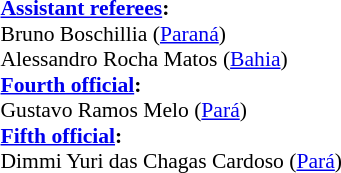<table width=50% style="font-size: 90%">
<tr>
<td><br><br><strong><a href='#'>Assistant referees</a>:</strong>
<br>Bruno Boschillia (<a href='#'>Paraná</a>)
<br>Alessandro Rocha Matos (<a href='#'>Bahia</a>)
<br><strong><a href='#'>Fourth official</a>:</strong>
<br>Gustavo Ramos Melo (<a href='#'>Pará</a>)
<br><strong><a href='#'>Fifth official</a>:</strong>
<br>Dimmi Yuri das Chagas Cardoso (<a href='#'>Pará</a>)</td>
</tr>
</table>
